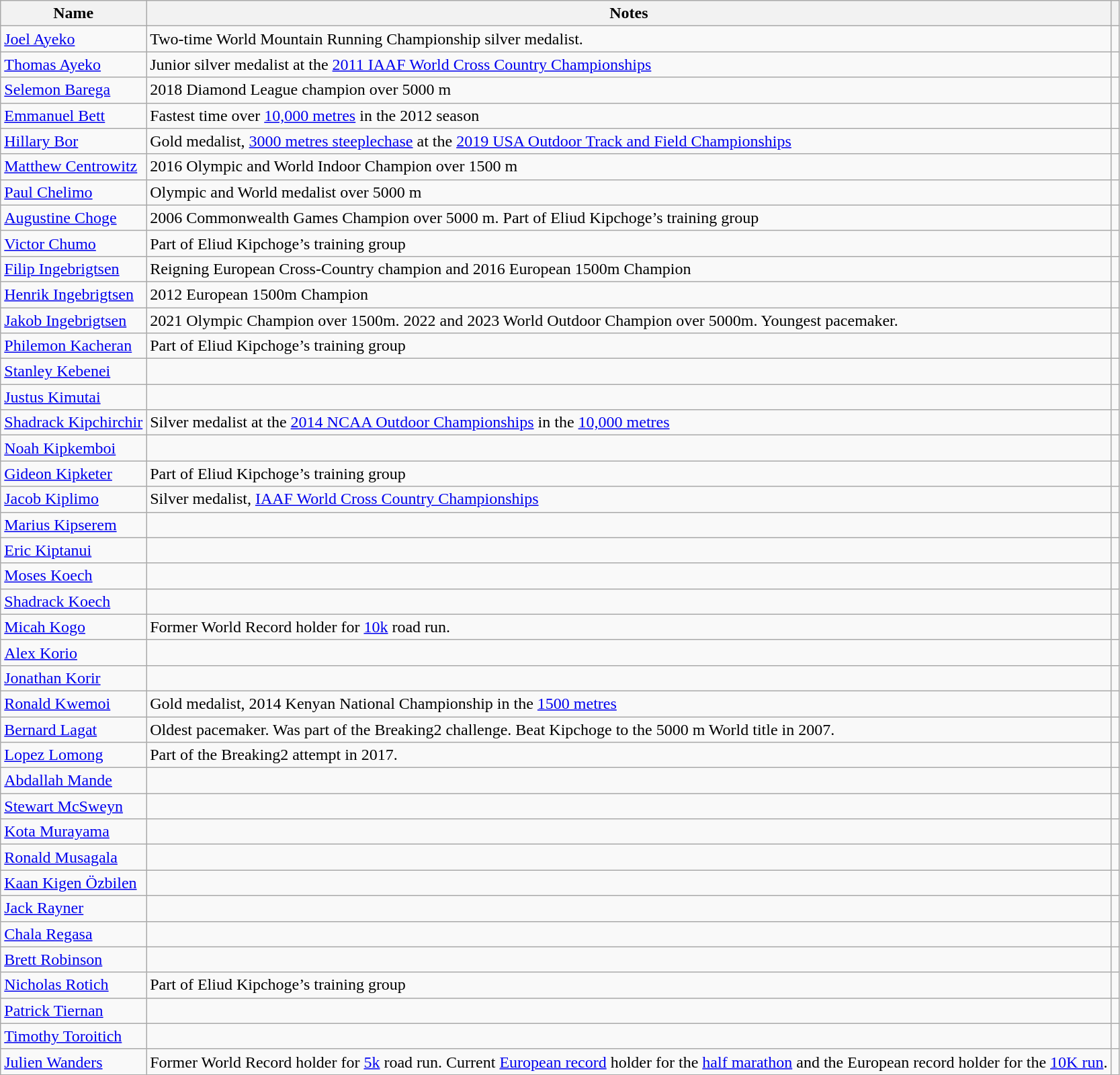<table class="wikitable">
<tr>
<th>Name</th>
<th>Notes</th>
<th></th>
</tr>
<tr>
<td><a href='#'>Joel Ayeko</a></td>
<td>Two-time World Mountain Running Championship silver medalist.</td>
<td></td>
</tr>
<tr>
<td><a href='#'>Thomas Ayeko</a></td>
<td>Junior silver medalist at the <a href='#'>2011 IAAF World Cross Country Championships</a></td>
<td></td>
</tr>
<tr>
<td><a href='#'>Selemon Barega</a></td>
<td>2018 Diamond League champion over 5000 m</td>
<td></td>
</tr>
<tr>
<td><a href='#'>Emmanuel Bett</a></td>
<td>Fastest time over <a href='#'>10,000 metres</a> in the 2012 season</td>
<td></td>
</tr>
<tr>
<td><a href='#'>Hillary Bor</a></td>
<td>Gold medalist, <a href='#'>3000 metres steeplechase</a> at the <a href='#'>2019 USA Outdoor Track and Field Championships</a></td>
<td></td>
</tr>
<tr>
<td><a href='#'>Matthew Centrowitz</a></td>
<td>2016 Olympic and World Indoor Champion over 1500 m</td>
<td></td>
</tr>
<tr>
<td><a href='#'>Paul Chelimo</a></td>
<td>Olympic and World medalist over 5000 m</td>
<td></td>
</tr>
<tr>
<td><a href='#'>Augustine Choge</a></td>
<td>2006 Commonwealth Games Champion over 5000 m. Part of Eliud Kipchoge’s training group</td>
<td></td>
</tr>
<tr>
<td><a href='#'>Victor Chumo</a></td>
<td>Part of Eliud Kipchoge’s training group</td>
<td></td>
</tr>
<tr>
<td><a href='#'>Filip Ingebrigtsen</a></td>
<td>Reigning European Cross-Country champion and 2016 European 1500m Champion</td>
<td></td>
</tr>
<tr>
<td><a href='#'>Henrik Ingebrigtsen</a></td>
<td>2012 European 1500m Champion</td>
<td></td>
</tr>
<tr>
<td><a href='#'>Jakob Ingebrigtsen</a></td>
<td>2021 Olympic Champion over 1500m. 2022 and 2023 World Outdoor Champion over 5000m. Youngest pacemaker.</td>
<td></td>
</tr>
<tr>
<td><a href='#'>Philemon Kacheran</a></td>
<td>Part of Eliud Kipchoge’s training group</td>
<td></td>
</tr>
<tr>
<td><a href='#'>Stanley Kebenei</a></td>
<td></td>
<td></td>
</tr>
<tr>
<td><a href='#'>Justus Kimutai</a></td>
<td></td>
<td></td>
</tr>
<tr>
<td><a href='#'>Shadrack Kipchirchir</a></td>
<td>Silver medalist at the <a href='#'>2014 NCAA Outdoor Championships</a> in the <a href='#'>10,000 metres</a></td>
<td></td>
</tr>
<tr>
<td><a href='#'>Noah Kipkemboi</a></td>
<td></td>
<td></td>
</tr>
<tr>
<td><a href='#'>Gideon Kipketer</a></td>
<td>Part of Eliud Kipchoge’s training group</td>
<td></td>
</tr>
<tr>
<td><a href='#'>Jacob Kiplimo</a></td>
<td>Silver medalist, <a href='#'>IAAF World Cross Country Championships</a></td>
<td></td>
</tr>
<tr>
<td><a href='#'>Marius Kipserem</a></td>
<td></td>
<td></td>
</tr>
<tr>
<td><a href='#'>Eric Kiptanui</a></td>
<td></td>
<td></td>
</tr>
<tr>
<td><a href='#'>Moses Koech</a></td>
<td></td>
<td></td>
</tr>
<tr>
<td><a href='#'>Shadrack Koech</a></td>
<td></td>
<td></td>
</tr>
<tr>
<td><a href='#'>Micah Kogo</a></td>
<td>Former World Record holder for <a href='#'>10k</a> road run.</td>
<td></td>
</tr>
<tr>
<td><a href='#'>Alex Korio</a></td>
<td></td>
<td></td>
</tr>
<tr>
<td><a href='#'>Jonathan Korir</a></td>
<td></td>
<td></td>
</tr>
<tr>
<td><a href='#'>Ronald Kwemoi</a></td>
<td>Gold medalist, 2014 Kenyan National Championship in the <a href='#'>1500 metres</a></td>
<td></td>
</tr>
<tr>
<td><a href='#'>Bernard Lagat</a></td>
<td>Oldest pacemaker. Was part of the Breaking2 challenge. Beat Kipchoge to the 5000 m World title in 2007.</td>
<td></td>
</tr>
<tr>
<td><a href='#'>Lopez Lomong</a></td>
<td>Part of the Breaking2 attempt in 2017.</td>
<td></td>
</tr>
<tr>
<td><a href='#'>Abdallah Mande</a></td>
<td></td>
<td></td>
</tr>
<tr>
<td><a href='#'>Stewart McSweyn</a></td>
<td></td>
<td></td>
</tr>
<tr>
<td><a href='#'>Kota Murayama</a></td>
<td></td>
<td></td>
</tr>
<tr>
<td><a href='#'>Ronald Musagala</a></td>
<td></td>
<td></td>
</tr>
<tr>
<td><a href='#'>Kaan Kigen Özbilen</a></td>
<td></td>
<td></td>
</tr>
<tr>
<td><a href='#'>Jack Rayner</a></td>
<td></td>
<td></td>
</tr>
<tr>
<td><a href='#'>Chala Regasa</a></td>
<td></td>
<td></td>
</tr>
<tr>
<td><a href='#'>Brett Robinson</a></td>
<td></td>
<td></td>
</tr>
<tr>
<td><a href='#'>Nicholas Rotich</a></td>
<td>Part of Eliud Kipchoge’s training group</td>
<td></td>
</tr>
<tr>
<td><a href='#'>Patrick Tiernan</a></td>
<td></td>
<td></td>
</tr>
<tr>
<td><a href='#'>Timothy Toroitich</a></td>
<td></td>
<td></td>
</tr>
<tr>
<td><a href='#'>Julien Wanders</a></td>
<td>Former World Record holder for <a href='#'>5k</a> road run. Current <a href='#'>European record</a> holder for the <a href='#'>half marathon</a> and the European record holder for the <a href='#'>10K run</a>.</td>
<td></td>
</tr>
</table>
